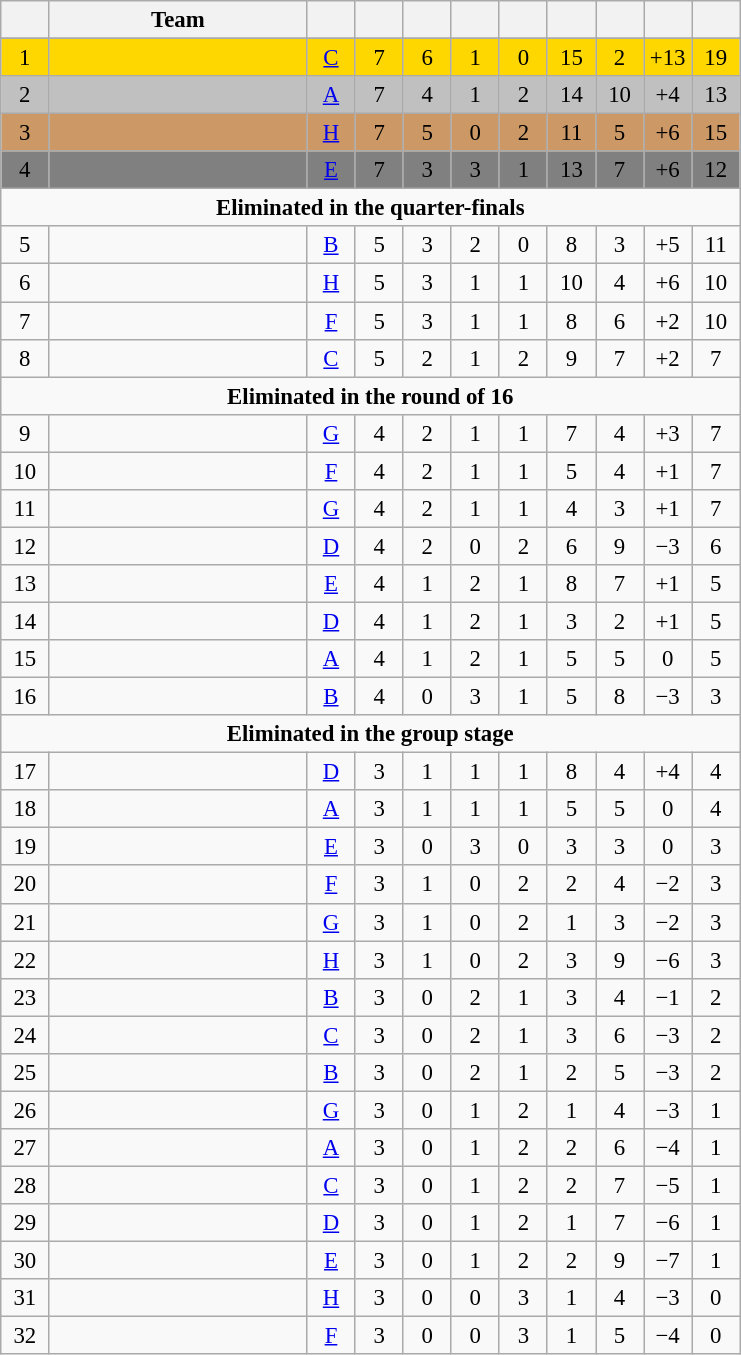<table class="wikitable" style="font-size:95%;text-align:center">
<tr>
<th width=25></th>
<th width=165>Team</th>
<th width=25></th>
<th width=25></th>
<th width=25></th>
<th width=25></th>
<th width=25></th>
<th width=25></th>
<th width=25></th>
<th width=25></th>
<th width=25></th>
</tr>
<tr>
</tr>
<tr style="background:gold">
<td>1</td>
<td style="text-align:left"></td>
<td><a href='#'>C</a></td>
<td>7</td>
<td>6</td>
<td>1</td>
<td>0</td>
<td>15</td>
<td>2</td>
<td>+13</td>
<td>19</td>
</tr>
<tr style="background:silver">
<td>2</td>
<td style="text-align:left"></td>
<td><a href='#'>A</a></td>
<td>7</td>
<td>4</td>
<td>1</td>
<td>2</td>
<td>14</td>
<td>10</td>
<td>+4</td>
<td>13</td>
</tr>
<tr style="background:#c96">
<td>3</td>
<td style="text-align:left"></td>
<td><a href='#'>H</a></td>
<td>7</td>
<td>5</td>
<td>0</td>
<td>2</td>
<td>11</td>
<td>5</td>
<td>+6</td>
<td>15</td>
</tr>
<tr style="background:gray">
<td>4</td>
<td style="text-align:left"></td>
<td><a href='#'>E</a></td>
<td>7</td>
<td>3</td>
<td>3</td>
<td>1</td>
<td>13</td>
<td>7</td>
<td>+6</td>
<td>12</td>
</tr>
<tr>
<td colspan="11"><strong>Eliminated in the quarter-finals</strong></td>
</tr>
<tr>
<td>5</td>
<td style="text-align:left"></td>
<td><a href='#'>B</a></td>
<td>5</td>
<td>3</td>
<td>2</td>
<td>0</td>
<td>8</td>
<td>3</td>
<td>+5</td>
<td>11</td>
</tr>
<tr>
<td>6</td>
<td style="text-align:left"></td>
<td><a href='#'>H</a></td>
<td>5</td>
<td>3</td>
<td>1</td>
<td>1</td>
<td>10</td>
<td>4</td>
<td>+6</td>
<td>10</td>
</tr>
<tr>
<td>7</td>
<td style="text-align:left"></td>
<td><a href='#'>F</a></td>
<td>5</td>
<td>3</td>
<td>1</td>
<td>1</td>
<td>8</td>
<td>6</td>
<td>+2</td>
<td>10</td>
</tr>
<tr>
<td>8</td>
<td style="text-align:left"></td>
<td><a href='#'>C</a></td>
<td>5</td>
<td>2</td>
<td>1</td>
<td>2</td>
<td>9</td>
<td>7</td>
<td>+2</td>
<td>7</td>
</tr>
<tr>
<td colspan="11"><strong>Eliminated in the round of 16</strong></td>
</tr>
<tr>
<td>9</td>
<td style="text-align:left"></td>
<td><a href='#'>G</a></td>
<td>4</td>
<td>2</td>
<td>1</td>
<td>1</td>
<td>7</td>
<td>4</td>
<td>+3</td>
<td>7</td>
</tr>
<tr>
<td>10</td>
<td style="text-align:left"></td>
<td><a href='#'>F</a></td>
<td>4</td>
<td>2</td>
<td>1</td>
<td>1</td>
<td>5</td>
<td>4</td>
<td>+1</td>
<td>7</td>
</tr>
<tr>
<td>11</td>
<td style="text-align:left"></td>
<td><a href='#'>G</a></td>
<td>4</td>
<td>2</td>
<td>1</td>
<td>1</td>
<td>4</td>
<td>3</td>
<td>+1</td>
<td>7</td>
</tr>
<tr>
<td>12</td>
<td style="text-align:left"></td>
<td><a href='#'>D</a></td>
<td>4</td>
<td>2</td>
<td>0</td>
<td>2</td>
<td>6</td>
<td>9</td>
<td>−3</td>
<td>6</td>
</tr>
<tr>
<td>13</td>
<td style="text-align:left"></td>
<td><a href='#'>E</a></td>
<td>4</td>
<td>1</td>
<td>2</td>
<td>1</td>
<td>8</td>
<td>7</td>
<td>+1</td>
<td>5</td>
</tr>
<tr>
<td>14</td>
<td style="text-align:left"></td>
<td><a href='#'>D</a></td>
<td>4</td>
<td>1</td>
<td>2</td>
<td>1</td>
<td>3</td>
<td>2</td>
<td>+1</td>
<td>5</td>
</tr>
<tr>
<td>15</td>
<td style="text-align:left"></td>
<td><a href='#'>A</a></td>
<td>4</td>
<td>1</td>
<td>2</td>
<td>1</td>
<td>5</td>
<td>5</td>
<td>0</td>
<td>5</td>
</tr>
<tr>
<td>16</td>
<td style="text-align:left"></td>
<td><a href='#'>B</a></td>
<td>4</td>
<td>0</td>
<td>3</td>
<td>1</td>
<td>5</td>
<td>8</td>
<td>−3</td>
<td>3</td>
</tr>
<tr>
<td colspan="11"><strong>Eliminated in the group stage</strong></td>
</tr>
<tr>
<td>17</td>
<td style="text-align:left"></td>
<td><a href='#'>D</a></td>
<td>3</td>
<td>1</td>
<td>1</td>
<td>1</td>
<td>8</td>
<td>4</td>
<td>+4</td>
<td>4</td>
</tr>
<tr>
<td>18</td>
<td style="text-align:left"></td>
<td><a href='#'>A</a></td>
<td>3</td>
<td>1</td>
<td>1</td>
<td>1</td>
<td>5</td>
<td>5</td>
<td>0</td>
<td>4</td>
</tr>
<tr>
<td>19</td>
<td style="text-align:left"></td>
<td><a href='#'>E</a></td>
<td>3</td>
<td>0</td>
<td>3</td>
<td>0</td>
<td>3</td>
<td>3</td>
<td>0</td>
<td>3</td>
</tr>
<tr>
<td>20</td>
<td style="text-align:left"></td>
<td><a href='#'>F</a></td>
<td>3</td>
<td>1</td>
<td>0</td>
<td>2</td>
<td>2</td>
<td>4</td>
<td>−2</td>
<td>3</td>
</tr>
<tr>
<td>21</td>
<td style="text-align:left"></td>
<td><a href='#'>G</a></td>
<td>3</td>
<td>1</td>
<td>0</td>
<td>2</td>
<td>1</td>
<td>3</td>
<td>−2</td>
<td>3</td>
</tr>
<tr>
<td>22</td>
<td style="text-align:left"></td>
<td><a href='#'>H</a></td>
<td>3</td>
<td>1</td>
<td>0</td>
<td>2</td>
<td>3</td>
<td>9</td>
<td>−6</td>
<td>3</td>
</tr>
<tr>
<td>23</td>
<td style="text-align:left"></td>
<td><a href='#'>B</a></td>
<td>3</td>
<td>0</td>
<td>2</td>
<td>1</td>
<td>3</td>
<td>4</td>
<td>−1</td>
<td>2</td>
</tr>
<tr>
<td>24</td>
<td style="text-align:left"></td>
<td><a href='#'>C</a></td>
<td>3</td>
<td>0</td>
<td>2</td>
<td>1</td>
<td>3</td>
<td>6</td>
<td>−3</td>
<td>2</td>
</tr>
<tr>
<td>25</td>
<td style="text-align:left"></td>
<td><a href='#'>B</a></td>
<td>3</td>
<td>0</td>
<td>2</td>
<td>1</td>
<td>2</td>
<td>5</td>
<td>−3</td>
<td>2</td>
</tr>
<tr>
<td>26</td>
<td style="text-align:left"></td>
<td><a href='#'>G</a></td>
<td>3</td>
<td>0</td>
<td>1</td>
<td>2</td>
<td>1</td>
<td>4</td>
<td>−3</td>
<td>1</td>
</tr>
<tr>
<td>27</td>
<td style="text-align:left"></td>
<td><a href='#'>A</a></td>
<td>3</td>
<td>0</td>
<td>1</td>
<td>2</td>
<td>2</td>
<td>6</td>
<td>−4</td>
<td>1</td>
</tr>
<tr>
<td>28</td>
<td style="text-align:left"></td>
<td><a href='#'>C</a></td>
<td>3</td>
<td>0</td>
<td>1</td>
<td>2</td>
<td>2</td>
<td>7</td>
<td>−5</td>
<td>1</td>
</tr>
<tr>
<td>29</td>
<td style="text-align:left"></td>
<td><a href='#'>D</a></td>
<td>3</td>
<td>0</td>
<td>1</td>
<td>2</td>
<td>1</td>
<td>7</td>
<td>−6</td>
<td>1</td>
</tr>
<tr>
<td>30</td>
<td style="text-align:left"></td>
<td><a href='#'>E</a></td>
<td>3</td>
<td>0</td>
<td>1</td>
<td>2</td>
<td>2</td>
<td>9</td>
<td>−7</td>
<td>1</td>
</tr>
<tr>
<td>31</td>
<td style="text-align:left"></td>
<td><a href='#'>H</a></td>
<td>3</td>
<td>0</td>
<td>0</td>
<td>3</td>
<td>1</td>
<td>4</td>
<td>−3</td>
<td>0</td>
</tr>
<tr>
<td>32</td>
<td style="text-align:left"></td>
<td><a href='#'>F</a></td>
<td>3</td>
<td>0</td>
<td>0</td>
<td>3</td>
<td>1</td>
<td>5</td>
<td>−4</td>
<td>0</td>
</tr>
</table>
